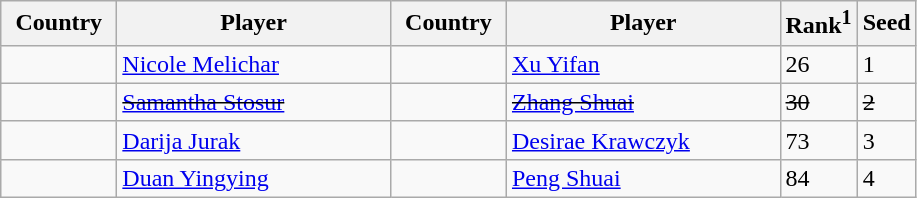<table class="sortable wikitable">
<tr>
<th width="70">Country</th>
<th width="175">Player</th>
<th width="70">Country</th>
<th width="175">Player</th>
<th>Rank<sup>1</sup></th>
<th>Seed</th>
</tr>
<tr>
<td></td>
<td><a href='#'>Nicole Melichar</a></td>
<td></td>
<td><a href='#'>Xu Yifan</a></td>
<td>26</td>
<td>1</td>
</tr>
<tr>
<td><s></s></td>
<td><s><a href='#'>Samantha Stosur</a></s></td>
<td><s></s></td>
<td><s><a href='#'>Zhang Shuai</a></s></td>
<td><s>30</s></td>
<td><s>2</s></td>
</tr>
<tr>
<td></td>
<td><a href='#'>Darija Jurak</a></td>
<td></td>
<td><a href='#'>Desirae Krawczyk</a></td>
<td>73</td>
<td>3</td>
</tr>
<tr>
<td></td>
<td><a href='#'>Duan Yingying</a></td>
<td></td>
<td><a href='#'>Peng Shuai</a></td>
<td>84</td>
<td>4</td>
</tr>
</table>
